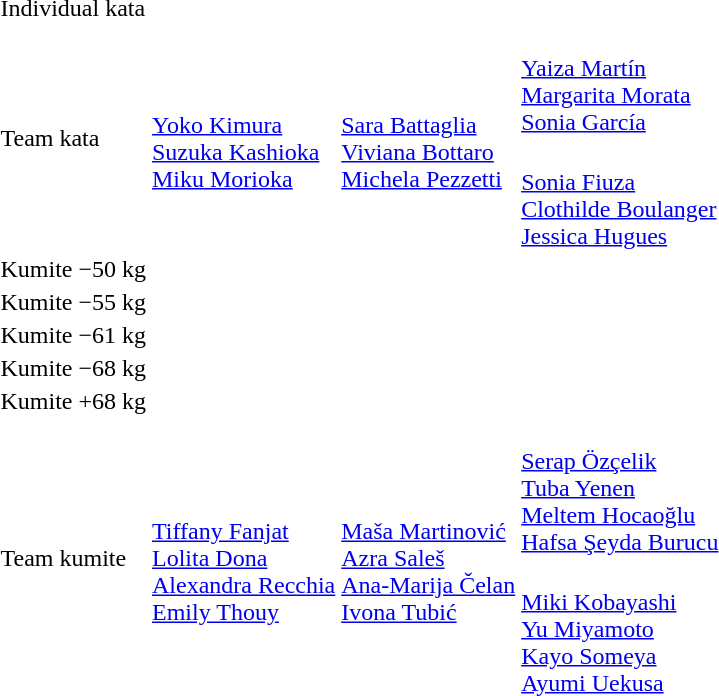<table>
<tr>
<td rowspan=2>Individual kata</td>
<td rowspan=2></td>
<td rowspan=2></td>
<td></td>
</tr>
<tr>
<td></td>
</tr>
<tr>
<td rowspan=2>Team kata</td>
<td rowspan=2><br><a href='#'>Yoko Kimura</a><br><a href='#'>Suzuka Kashioka</a><br><a href='#'>Miku Morioka</a></td>
<td rowspan=2><br><a href='#'>Sara Battaglia</a><br><a href='#'>Viviana Bottaro</a><br><a href='#'>Michela Pezzetti</a></td>
<td><br><a href='#'>Yaiza Martín</a><br><a href='#'>Margarita Morata</a><br><a href='#'>Sonia García</a></td>
</tr>
<tr>
<td><br><a href='#'>Sonia Fiuza</a><br><a href='#'>Clothilde Boulanger</a><br><a href='#'>Jessica Hugues</a></td>
</tr>
<tr>
<td rowspan=2>Kumite −50 kg</td>
<td rowspan=2></td>
<td rowspan=2></td>
<td></td>
</tr>
<tr>
<td></td>
</tr>
<tr>
<td rowspan=2>Kumite −55 kg</td>
<td rowspan=2></td>
<td rowspan=2></td>
<td></td>
</tr>
<tr>
<td></td>
</tr>
<tr>
<td rowspan=2>Kumite −61 kg</td>
<td rowspan=2></td>
<td rowspan=2></td>
<td></td>
</tr>
<tr>
<td></td>
</tr>
<tr>
<td rowspan=2>Kumite −68 kg</td>
<td rowspan=2></td>
<td rowspan=2></td>
<td></td>
</tr>
<tr>
<td></td>
</tr>
<tr>
<td rowspan=2>Kumite +68 kg</td>
<td rowspan=2></td>
<td rowspan=2></td>
<td></td>
</tr>
<tr>
<td></td>
</tr>
<tr>
<td rowspan=2>Team kumite</td>
<td rowspan=2><br><a href='#'>Tiffany Fanjat</a><br><a href='#'>Lolita Dona</a><br><a href='#'>Alexandra Recchia</a><br><a href='#'>Emily Thouy</a></td>
<td rowspan=2><br><a href='#'>Maša Martinović</a><br><a href='#'>Azra Saleš</a><br><a href='#'>Ana-Marija Čelan</a><br><a href='#'>Ivona Tubić</a></td>
<td><br><a href='#'>Serap Özçelik</a><br><a href='#'>Tuba Yenen</a><br><a href='#'>Meltem Hocaoğlu</a><br><a href='#'>Hafsa Şeyda Burucu</a></td>
</tr>
<tr>
<td><br><a href='#'>Miki Kobayashi</a><br><a href='#'>Yu Miyamoto</a><br><a href='#'>Kayo Someya</a><br><a href='#'>Ayumi Uekusa</a></td>
</tr>
</table>
